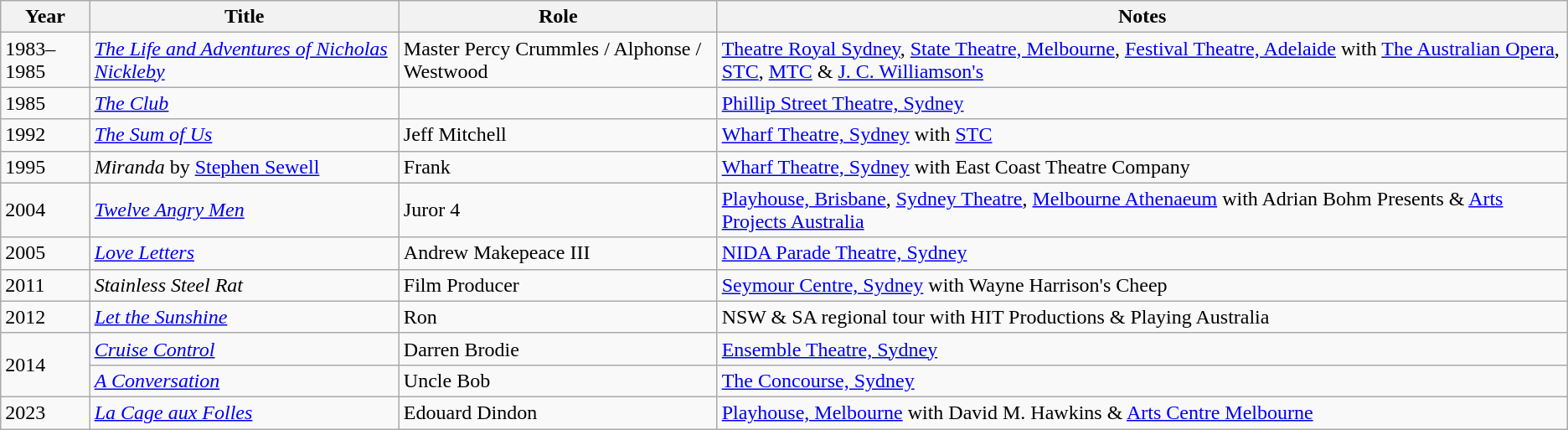<table class="wikitable sortable">
<tr>
<th>Year</th>
<th>Title</th>
<th>Role</th>
<th>Notes</th>
</tr>
<tr>
<td>1983–1985</td>
<td><em><a href='#'>The Life and Adventures of Nicholas Nickleby</a></em></td>
<td>Master Percy Crummles / Alphonse / Westwood</td>
<td><a href='#'>Theatre Royal Sydney</a>, <a href='#'>State Theatre, Melbourne</a>, <a href='#'>Festival Theatre, Adelaide</a> with <a href='#'>The Australian Opera</a>, <a href='#'>STC</a>, <a href='#'>MTC</a> & <a href='#'>J. C. Williamson's</a></td>
</tr>
<tr>
<td>1985</td>
<td><em><a href='#'>The Club</a></em></td>
<td></td>
<td><a href='#'>Phillip Street Theatre, Sydney</a></td>
</tr>
<tr>
<td>1992</td>
<td><em><a href='#'>The Sum of Us</a></em></td>
<td>Jeff Mitchell</td>
<td><a href='#'>Wharf Theatre, Sydney</a> with <a href='#'>STC</a></td>
</tr>
<tr>
<td>1995</td>
<td><em>Miranda</em> by <a href='#'> Stephen Sewell</a></td>
<td>Frank</td>
<td><a href='#'>Wharf Theatre, Sydney</a> with East Coast Theatre Company</td>
</tr>
<tr>
<td>2004</td>
<td><em><a href='#'>Twelve Angry Men</a></em></td>
<td>Juror 4</td>
<td><a href='#'>Playhouse, Brisbane</a>, <a href='#'>Sydney Theatre</a>, <a href='#'>Melbourne Athenaeum</a> with Adrian Bohm Presents & <a href='#'>Arts Projects Australia</a></td>
</tr>
<tr>
<td>2005</td>
<td><em><a href='#'>Love Letters</a></em></td>
<td>Andrew Makepeace III</td>
<td><a href='#'>NIDA Parade Theatre, Sydney</a></td>
</tr>
<tr>
<td>2011</td>
<td><em>Stainless Steel Rat</em></td>
<td>Film Producer</td>
<td><a href='#'>Seymour Centre, Sydney</a> with Wayne Harrison's Cheep</td>
</tr>
<tr>
<td>2012</td>
<td><em><a href='#'>Let the Sunshine</a></em></td>
<td>Ron</td>
<td>NSW & SA regional tour with HIT Productions & Playing Australia</td>
</tr>
<tr>
<td rowspan="2">2014</td>
<td><em><a href='#'>Cruise Control</a></em></td>
<td>Darren Brodie</td>
<td><a href='#'>Ensemble Theatre, Sydney</a></td>
</tr>
<tr>
<td><em><a href='#'>A Conversation</a></em></td>
<td>Uncle Bob</td>
<td><a href='#'>The Concourse, Sydney</a></td>
</tr>
<tr>
<td>2023</td>
<td><em><a href='#'>La Cage aux Folles</a></em></td>
<td>Edouard Dindon</td>
<td><a href='#'>Playhouse, Melbourne</a> with David M. Hawkins & <a href='#'>Arts Centre Melbourne</a></td>
</tr>
</table>
